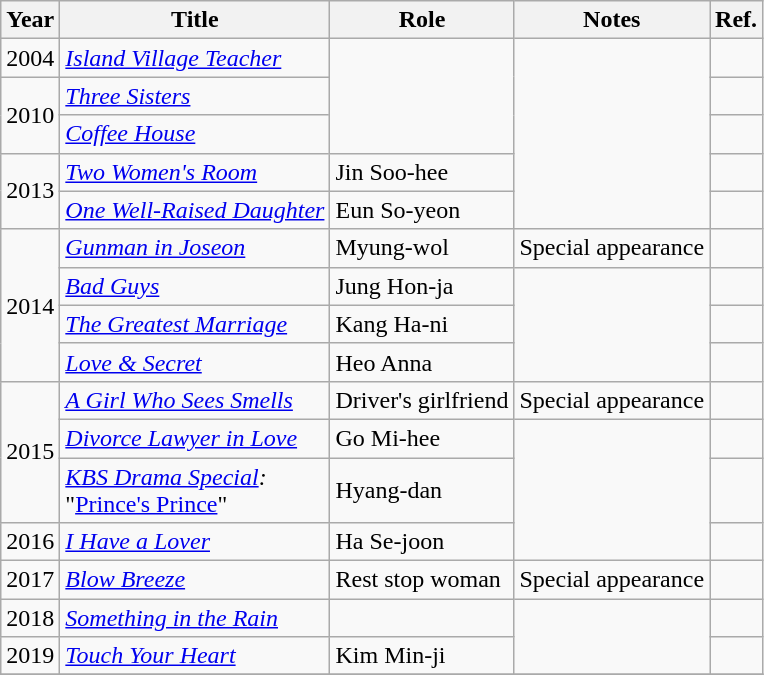<table class="wikitable sortable" border="1">
<tr>
<th>Year</th>
<th>Title</th>
<th>Role</th>
<th>Notes</th>
<th>Ref.</th>
</tr>
<tr>
<td>2004</td>
<td><em><a href='#'>Island Village Teacher</a></em></td>
<td rowspan="3"></td>
<td rowspan="5"></td>
<td></td>
</tr>
<tr>
<td rowspan="2">2010</td>
<td><em><a href='#'>Three Sisters</a></em></td>
<td></td>
</tr>
<tr>
<td><em><a href='#'>Coffee House</a></em></td>
<td></td>
</tr>
<tr>
<td rowspan="2">2013</td>
<td><em><a href='#'>Two Women's Room</a></em></td>
<td>Jin Soo-hee</td>
<td></td>
</tr>
<tr>
<td><em><a href='#'>One Well-Raised Daughter</a></em></td>
<td>Eun So-yeon</td>
<td></td>
</tr>
<tr>
<td rowspan="4">2014</td>
<td><em><a href='#'>Gunman in Joseon</a></em></td>
<td>Myung-wol</td>
<td>Special appearance</td>
<td></td>
</tr>
<tr>
<td><em><a href='#'>Bad Guys</a></em></td>
<td>Jung Hon-ja</td>
<td rowspan="3"></td>
<td></td>
</tr>
<tr>
<td><em><a href='#'>The Greatest Marriage</a></em></td>
<td>Kang Ha-ni</td>
<td></td>
</tr>
<tr>
<td><em><a href='#'>Love & Secret</a></em></td>
<td>Heo Anna</td>
<td></td>
</tr>
<tr>
<td rowspan="3">2015</td>
<td><em><a href='#'>A Girl Who Sees Smells</a></em></td>
<td>Driver's girlfriend</td>
<td>Special appearance</td>
<td></td>
</tr>
<tr>
<td><em><a href='#'>Divorce Lawyer in Love</a></em></td>
<td>Go Mi-hee</td>
<td rowspan="3"></td>
<td></td>
</tr>
<tr>
<td><em><a href='#'>KBS Drama Special</a>:</em><br>"<a href='#'>Prince's Prince</a>"</td>
<td>Hyang-dan</td>
<td></td>
</tr>
<tr>
<td>2016</td>
<td><em><a href='#'>I Have a Lover</a></em></td>
<td>Ha Se-joon</td>
<td></td>
</tr>
<tr>
<td>2017</td>
<td><em><a href='#'>Blow Breeze</a></em></td>
<td>Rest stop woman</td>
<td>Special appearance</td>
<td></td>
</tr>
<tr>
<td>2018</td>
<td><em><a href='#'>Something in the Rain</a></em></td>
<td></td>
<td rowspan="2"></td>
<td></td>
</tr>
<tr>
<td>2019</td>
<td><em><a href='#'>Touch Your Heart</a></em></td>
<td>Kim Min-ji</td>
<td></td>
</tr>
<tr>
</tr>
</table>
